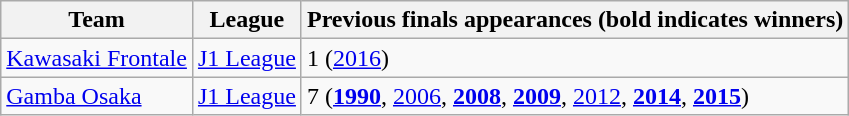<table class="wikitable">
<tr>
<th>Team</th>
<th>League</th>
<th>Previous finals appearances (bold indicates winners)</th>
</tr>
<tr>
<td><a href='#'>Kawasaki Frontale</a></td>
<td><a href='#'>J1 League</a></td>
<td>1 (<a href='#'>2016</a>)</td>
</tr>
<tr>
<td><a href='#'>Gamba Osaka</a></td>
<td><a href='#'>J1 League</a></td>
<td>7 (<a href='#'><strong>1990</strong></a>, <a href='#'>2006</a>, <a href='#'><strong>2008</strong></a>, <a href='#'><strong>2009</strong></a>, <a href='#'>2012</a>, <a href='#'><strong>2014</strong></a>, <a href='#'><strong>2015</strong></a>)</td>
</tr>
</table>
